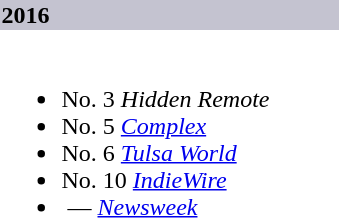<table class="collapsible collapsed">
<tr>
<th style="width:14em; background:#C4C3D0; text-align:left">2016</th>
</tr>
<tr>
<td colspan=2><br><ul><li>No. 3 <em>Hidden Remote</em></li><li>No. 5 <em><a href='#'>Complex</a></em></li><li>No. 6 <em><a href='#'>Tulsa World</a></em></li><li>No. 10 <em><a href='#'>IndieWire</a></em></li><li> — <em><a href='#'>Newsweek</a></em></li></ul></td>
</tr>
</table>
